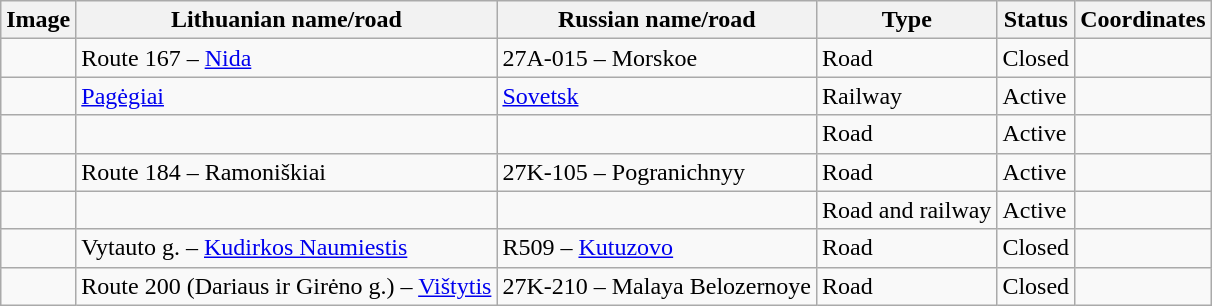<table class="wikitable sortable">
<tr>
<th class="unsortable">Image</th>
<th>Lithuanian name/road</th>
<th>Russian name/road</th>
<th>Type</th>
<th>Status</th>
<th class="unsortable">Coordinates</th>
</tr>
<tr>
<td></td>
<td>Route 167 – <a href='#'>Nida</a></td>
<td>27A-015 – Morskoe</td>
<td>Road</td>
<td>Closed</td>
<td></td>
</tr>
<tr>
<td></td>
<td><a href='#'>Pagėgiai</a></td>
<td><a href='#'>Sovetsk</a></td>
<td>Railway</td>
<td>Active</td>
<td></td>
</tr>
<tr>
<td></td>
<td></td>
<td></td>
<td>Road</td>
<td>Active</td>
<td></td>
</tr>
<tr>
<td></td>
<td>Route 184 – Ramoniškiai</td>
<td>27K-105 – Pogranichnyy</td>
<td>Road</td>
<td>Active</td>
<td></td>
</tr>
<tr>
<td></td>
<td></td>
<td></td>
<td>Road and railway</td>
<td>Active</td>
<td></td>
</tr>
<tr>
<td></td>
<td>Vytauto g. – <a href='#'>Kudirkos Naumiestis</a></td>
<td>R509 – <a href='#'>Kutuzovo</a></td>
<td>Road</td>
<td>Closed</td>
<td></td>
</tr>
<tr>
<td></td>
<td>Route 200 (Dariaus ir Girėno g.) – <a href='#'>Vištytis</a></td>
<td>27K-210 – Malaya Belozernoye</td>
<td>Road</td>
<td>Closed</td>
<td></td>
</tr>
</table>
